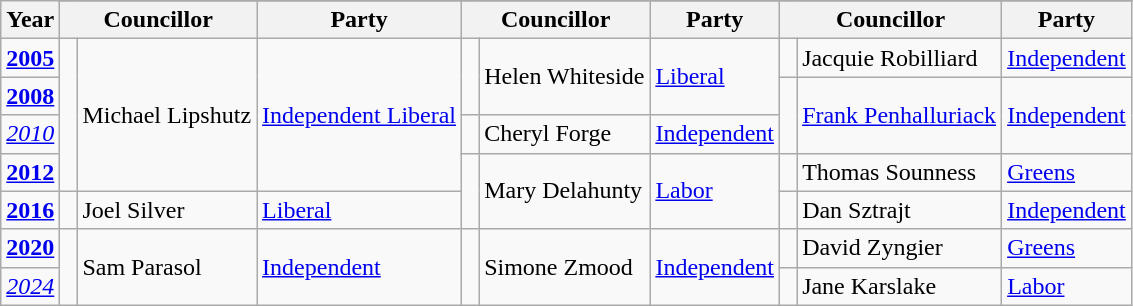<table class="wikitable">
<tr>
<th rowspan="2">Year</th>
</tr>
<tr>
<th colspan="2">Councillor</th>
<th>Party</th>
<th colspan="2">Councillor</th>
<th>Party</th>
<th colspan="2">Councillor</th>
<th>Party</th>
</tr>
<tr>
<td><strong><a href='#'>2005</a></strong></td>
<td rowspan="4" width="1px" > </td>
<td rowspan="4">Michael Lipshutz</td>
<td rowspan="4"><a href='#'>Independent Liberal</a></td>
<td rowspan="2" width="1px" > </td>
<td rowspan="2">Helen Whiteside</td>
<td rowspan="2"><a href='#'>Liberal</a></td>
<td rowspan="1" width="1px" > </td>
<td rowspan="1">Jacquie Robilliard</td>
<td rowspan="1"><a href='#'>Independent</a></td>
</tr>
<tr>
<td><strong><a href='#'>2008</a></strong></td>
<td rowspan="2" width="1px" > </td>
<td rowspan="2"><a href='#'>Frank Penhalluriack</a></td>
<td rowspan="2"><a href='#'>Independent</a></td>
</tr>
<tr>
<td><em><a href='#'>2010</a></em></td>
<td rowspan="1" width="1px" > </td>
<td rowspan="1">Cheryl Forge</td>
<td rowspan="1"><a href='#'>Independent</a></td>
</tr>
<tr>
<td><strong><a href='#'>2012</a></strong></td>
<td rowspan="2" width="1px" > </td>
<td rowspan="2">Mary Delahunty </td>
<td rowspan="2"><a href='#'>Labor</a></td>
<td rowspan="1" width="1px" > </td>
<td rowspan="1">Thomas Sounness</td>
<td rowspan="1"><a href='#'>Greens</a></td>
</tr>
<tr>
<td><strong><a href='#'>2016</a></strong></td>
<td rowspan="1" width="1px" > </td>
<td rowspan="1">Joel Silver</td>
<td rowspan="1"><a href='#'>Liberal</a></td>
<td rowspan="1" width="1px" > </td>
<td rowspan="1">Dan Sztrajt</td>
<td rowspan="1"><a href='#'>Independent</a></td>
</tr>
<tr>
<td><strong><a href='#'>2020</a></strong></td>
<td rowspan="2" width="1px" > </td>
<td rowspan="2">Sam Parasol</td>
<td rowspan="2"><a href='#'>Independent</a></td>
<td rowspan="2" width="1px" > </td>
<td rowspan="2">Simone Zmood</td>
<td rowspan="2"><a href='#'>Independent</a></td>
<td rowspan="1" width="1px" > </td>
<td rowspan="1">David Zyngier</td>
<td rowspan="1"><a href='#'>Greens</a></td>
</tr>
<tr>
<td><em><a href='#'>2024</a></em></td>
<td rowspan="1" width="1px" > </td>
<td rowspan="1">Jane Karslake</td>
<td rowspan="1"><a href='#'>Labor</a></td>
</tr>
</table>
